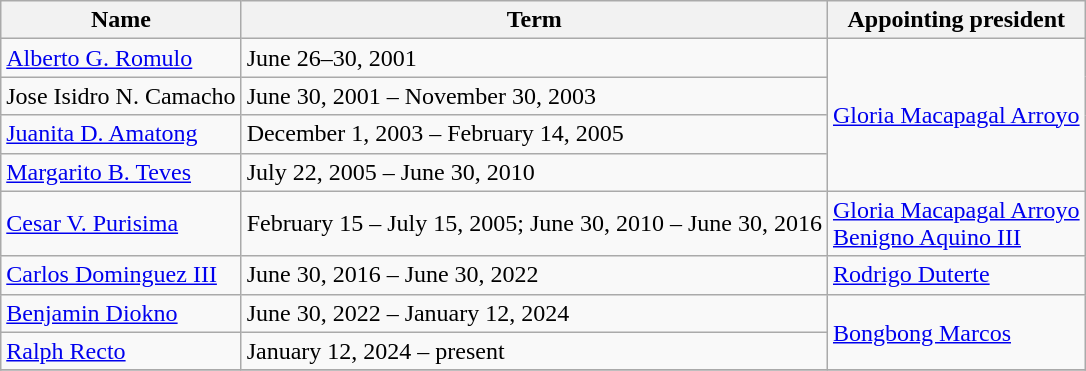<table class="wikitable">
<tr>
<th>Name</th>
<th>Term</th>
<th>Appointing president</th>
</tr>
<tr>
<td><a href='#'>Alberto G. Romulo</a></td>
<td>June 26–30, 2001</td>
<td rowspan="4"><a href='#'>Gloria Macapagal Arroyo</a></td>
</tr>
<tr>
<td>Jose Isidro N. Camacho</td>
<td>June 30, 2001 – November 30, 2003</td>
</tr>
<tr>
<td><a href='#'>Juanita D. Amatong</a></td>
<td>December 1, 2003 – February 14, 2005</td>
</tr>
<tr>
<td><a href='#'>Margarito B. Teves</a></td>
<td>July 22, 2005 – June 30, 2010</td>
</tr>
<tr>
<td><a href='#'>Cesar V. Purisima</a></td>
<td>February 15 – July 15, 2005; June 30, 2010 – June 30, 2016</td>
<td><a href='#'>Gloria Macapagal Arroyo</a><br><a href='#'>Benigno Aquino III</a></td>
</tr>
<tr>
<td><a href='#'>Carlos Dominguez III</a></td>
<td>June 30, 2016 – June 30, 2022</td>
<td><a href='#'>Rodrigo Duterte</a></td>
</tr>
<tr>
<td><a href='#'>Benjamin Diokno</a></td>
<td>June 30, 2022 – January 12, 2024</td>
<td rowspan="2"><a href='#'>Bongbong Marcos</a></td>
</tr>
<tr>
<td><a href='#'>Ralph Recto</a></td>
<td>January 12, 2024 – present</td>
</tr>
<tr>
</tr>
</table>
